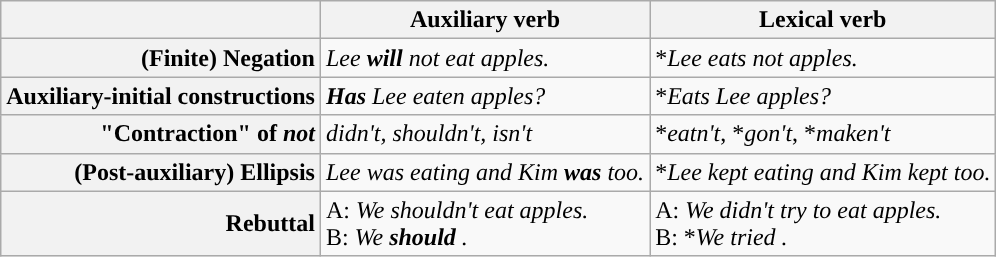<table class="wikitable">
<tr>
<th></th>
<th>Auxiliary verb</th>
<th>Lexical verb</th>
</tr>
<tr>
<th style="text-align:right;">(Finite) Negation</th>
<td><em>Lee <strong>will</strong> not eat apples.</em></td>
<td>*<em>Lee eats not apples.</em></td>
</tr>
<tr>
<th style="text-align:right;">Auxiliary-initial constructions</th>
<td><em><strong>Has</strong> Lee eaten apples?</em></td>
<td>*<em>Eats Lee apples?</em></td>
</tr>
<tr>
<th style="text-align:right;">"Contraction" of <em>not</em></th>
<td><em>didn't, shouldn't, isn't</em></td>
<td>*<em>eatn't</em>, *<em>gon't</em>, *<em>maken't</em></td>
</tr>
<tr>
<th style="text-align:right;">(Post-auxiliary) Ellipsis</th>
<td><em>Lee was eating and Kim <strong>was</strong> too.</em></td>
<td>*<em>Lee kept eating and Kim kept too.</em></td>
</tr>
<tr>
<th style="text-align:right;">Rebuttal</th>
<td>A: <em>We shouldn't eat apples.</em><br>B: <em>We <strong>should</strong> .</em></td>
<td>A: <em>We didn't try to eat apples.</em><br>B: *<em>We tried .</em></td>
</tr>
</table>
